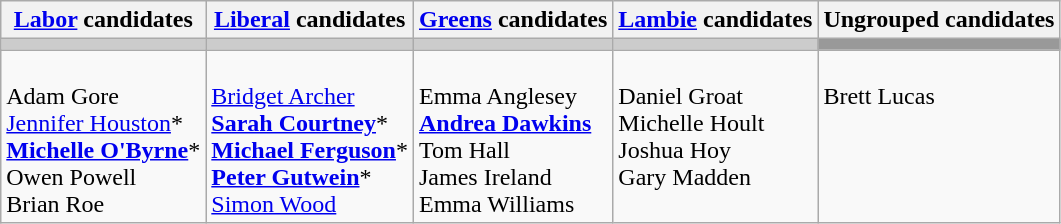<table class="wikitable">
<tr>
<th><a href='#'>Labor</a> candidates</th>
<th><a href='#'>Liberal</a> candidates</th>
<th><a href='#'>Greens</a> candidates</th>
<th><a href='#'>Lambie</a> candidates</th>
<th>Ungrouped candidates</th>
</tr>
<tr bgcolor="#cccccc">
<td></td>
<td></td>
<td></td>
<td></td>
<td bgcolor="#999999"></td>
</tr>
<tr>
<td><br>Adam Gore<br>
<a href='#'>Jennifer Houston</a>*<br>
<strong><a href='#'>Michelle O'Byrne</a></strong>*<br>
Owen Powell<br>
Brian Roe</td>
<td><br><a href='#'>Bridget Archer</a><br>
<strong><a href='#'>Sarah Courtney</a></strong>*<br>
<strong><a href='#'>Michael Ferguson</a></strong>*<br>
<strong><a href='#'>Peter Gutwein</a></strong>*<br>
<a href='#'>Simon Wood</a></td>
<td valign=top><br>Emma Anglesey<br>
<strong><a href='#'>Andrea Dawkins</a></strong><br>
Tom Hall<br>
James Ireland<br>
Emma Williams</td>
<td valign=top><br>Daniel Groat<br>
Michelle Hoult<br>
Joshua Hoy<br>
Gary Madden</td>
<td valign=top><br>Brett Lucas</td>
</tr>
</table>
